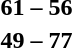<table style="text-align:center">
<tr>
<th width=200></th>
<th width=100></th>
<th width=200></th>
</tr>
<tr>
<td align=right><strong></strong></td>
<td><strong>61 – 56</strong></td>
<td align=left></td>
</tr>
<tr>
<td align=right></td>
<td><strong>49 – 77</strong></td>
<td align=left><strong></strong></td>
</tr>
</table>
